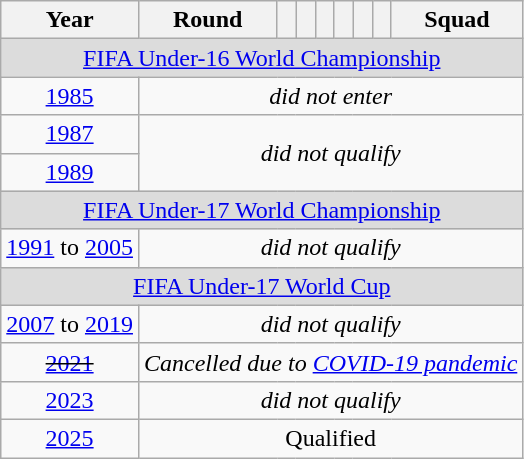<table class="wikitable" style="text-align: center;">
<tr>
<th>Year</th>
<th>Round</th>
<th></th>
<th></th>
<th></th>
<th></th>
<th></th>
<th></th>
<th>Squad</th>
</tr>
<tr>
<td colspan=9 style="background:#dcdcdc; text-align:center;"><a href='#'>FIFA Under-16 World Championship</a></td>
</tr>
<tr>
<td> <a href='#'>1985</a></td>
<td colspan=8><em>did not enter</em></td>
</tr>
<tr>
<td> <a href='#'>1987</a></td>
<td rowspan=2 colspan=8><em>did not qualify</em></td>
</tr>
<tr>
<td> <a href='#'>1989</a></td>
</tr>
<tr>
<td colspan=9 style="background:#dcdcdc; text-align:center;"><a href='#'>FIFA Under-17 World Championship</a></td>
</tr>
<tr>
<td> <a href='#'>1991</a> to  <a href='#'>2005</a></td>
<td colspan=8><em>did not qualify</em></td>
</tr>
<tr>
<td colspan=9 style="background:#dcdcdc; text-align:center;"><a href='#'>FIFA Under-17 World Cup</a></td>
</tr>
<tr>
<td> <a href='#'>2007</a> to  <a href='#'>2019</a></td>
<td colspan=8><em>did not qualify</em></td>
</tr>
<tr>
<td> <del><a href='#'>2021</a></del></td>
<td colspan=8><em>Cancelled due to <a href='#'>COVID-19 pandemic</a></em></td>
</tr>
<tr>
<td> <a href='#'>2023</a></td>
<td colspan=8><em>did not qualify</em></td>
</tr>
<tr>
<td> <a href='#'>2025</a></td>
<td colspan=8>Qualified</td>
</tr>
</table>
